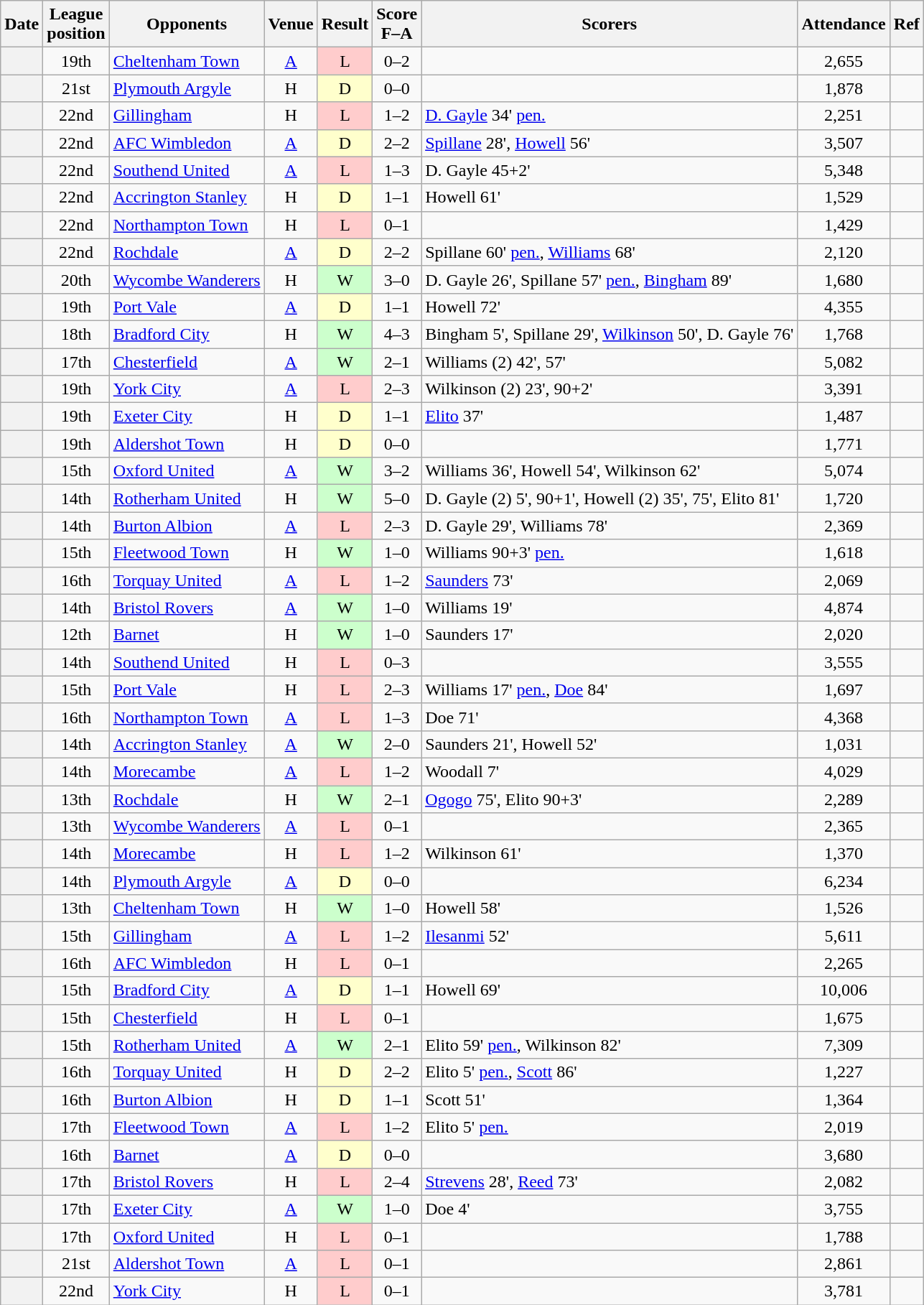<table class="wikitable plainrowheaders sortable" style="text-align:center">
<tr>
<th scope="col">Date</th>
<th scope="col">League<br>position</th>
<th scope="col">Opponents</th>
<th scope="col">Venue</th>
<th scope="col">Result</th>
<th scope="col">Score<br>F–A</th>
<th scope="col" class="unsortable">Scorers</th>
<th scope="col">Attendance</th>
<th scope="col" class="unsortable">Ref</th>
</tr>
<tr>
<th scope="row"></th>
<td>19th</td>
<td align="left"><a href='#'>Cheltenham Town</a></td>
<td><a href='#'>A</a></td>
<td style="background-color:#FFCCCC">L</td>
<td>0–2</td>
<td align="left"></td>
<td>2,655</td>
<td></td>
</tr>
<tr>
<th scope="row"></th>
<td>21st</td>
<td align="left"><a href='#'>Plymouth Argyle</a></td>
<td>H</td>
<td style="background-color:#FFFFCC">D</td>
<td>0–0</td>
<td align="left"></td>
<td>1,878</td>
<td></td>
</tr>
<tr>
<th scope="row"></th>
<td>22nd</td>
<td align="left"><a href='#'>Gillingham</a></td>
<td>H</td>
<td style="background-color:#FFCCCC">L</td>
<td>1–2</td>
<td align="left"><a href='#'>D. Gayle</a> 34' <a href='#'>pen.</a></td>
<td>2,251</td>
<td></td>
</tr>
<tr>
<th scope="row"></th>
<td>22nd</td>
<td align="left"><a href='#'>AFC Wimbledon</a></td>
<td><a href='#'>A</a></td>
<td style="background-color:#FFFFCC">D</td>
<td>2–2</td>
<td align="left"><a href='#'>Spillane</a> 28', <a href='#'>Howell</a> 56'</td>
<td>3,507</td>
<td></td>
</tr>
<tr>
<th scope="row"></th>
<td>22nd</td>
<td align="left"><a href='#'>Southend United</a></td>
<td><a href='#'>A</a></td>
<td style="background-color:#FFCCCC">L</td>
<td>1–3</td>
<td align="left">D. Gayle 45+2'</td>
<td>5,348</td>
<td></td>
</tr>
<tr>
<th scope="row"></th>
<td>22nd</td>
<td align="left"><a href='#'>Accrington Stanley</a></td>
<td>H</td>
<td style="background-color:#FFFFCC">D</td>
<td>1–1</td>
<td align="left">Howell 61'</td>
<td>1,529</td>
<td></td>
</tr>
<tr>
<th scope="row"></th>
<td>22nd</td>
<td align="left"><a href='#'>Northampton Town</a></td>
<td>H</td>
<td style="background-color:#FFCCCC">L</td>
<td>0–1</td>
<td align="left"></td>
<td>1,429</td>
<td></td>
</tr>
<tr>
<th scope="row"></th>
<td>22nd</td>
<td align="left"><a href='#'>Rochdale</a></td>
<td><a href='#'>A</a></td>
<td style="background-color:#FFFFCC">D</td>
<td>2–2</td>
<td align="left">Spillane 60' <a href='#'>pen.</a>, <a href='#'>Williams</a> 68'</td>
<td>2,120</td>
<td></td>
</tr>
<tr>
<th scope="row"></th>
<td>20th</td>
<td align="left"><a href='#'>Wycombe Wanderers</a></td>
<td>H</td>
<td style="background-color:#CCFFCC">W</td>
<td>3–0</td>
<td align="left">D. Gayle 26', Spillane 57' <a href='#'>pen.</a>, <a href='#'>Bingham</a> 89'</td>
<td>1,680</td>
<td></td>
</tr>
<tr>
<th scope="row"></th>
<td>19th</td>
<td align="left"><a href='#'>Port Vale</a></td>
<td><a href='#'>A</a></td>
<td style="background-color:#FFFFCC">D</td>
<td>1–1</td>
<td align="left">Howell 72'</td>
<td>4,355</td>
<td></td>
</tr>
<tr>
<th scope="row"></th>
<td>18th</td>
<td align="left"><a href='#'>Bradford City</a></td>
<td>H</td>
<td style="background-color:#CCFFCC">W</td>
<td>4–3</td>
<td align="left">Bingham 5', Spillane 29', <a href='#'>Wilkinson</a> 50', D. Gayle 76'</td>
<td>1,768</td>
<td></td>
</tr>
<tr>
<th scope="row"></th>
<td>17th</td>
<td align="left"><a href='#'>Chesterfield</a></td>
<td><a href='#'>A</a></td>
<td style="background-color:#CCFFCC">W</td>
<td>2–1</td>
<td align="left">Williams (2) 42', 57'</td>
<td>5,082</td>
<td></td>
</tr>
<tr>
<th scope="row"></th>
<td>19th</td>
<td align="left"><a href='#'>York City</a></td>
<td><a href='#'>A</a></td>
<td style="background-color:#FFCCCC">L</td>
<td>2–3</td>
<td align="left">Wilkinson (2) 23', 90+2'</td>
<td>3,391</td>
<td></td>
</tr>
<tr>
<th scope="row"></th>
<td>19th</td>
<td align="left"><a href='#'>Exeter City</a></td>
<td>H</td>
<td style="background-color:#FFFFCC">D</td>
<td>1–1</td>
<td align="left"><a href='#'>Elito</a> 37'</td>
<td>1,487</td>
<td></td>
</tr>
<tr>
<th scope="row"></th>
<td>19th</td>
<td align="left"><a href='#'>Aldershot Town</a></td>
<td>H</td>
<td style="background-color:#FFFFCC">D</td>
<td>0–0</td>
<td align="left"></td>
<td>1,771</td>
<td></td>
</tr>
<tr>
<th scope="row"></th>
<td>15th</td>
<td align="left"><a href='#'>Oxford United</a></td>
<td><a href='#'>A</a></td>
<td style="background-color:#CCFFCC">W</td>
<td>3–2</td>
<td align="left">Williams 36', Howell 54', Wilkinson 62'</td>
<td>5,074</td>
<td></td>
</tr>
<tr>
<th scope="row"></th>
<td>14th</td>
<td align="left"><a href='#'>Rotherham United</a></td>
<td>H</td>
<td style="background-color:#CCFFCC">W</td>
<td>5–0</td>
<td align="left">D. Gayle (2) 5', 90+1', Howell (2) 35', 75', Elito 81'</td>
<td>1,720</td>
<td></td>
</tr>
<tr>
<th scope="row"></th>
<td>14th</td>
<td align="left"><a href='#'>Burton Albion</a></td>
<td><a href='#'>A</a></td>
<td style="background-color:#FFCCCC">L</td>
<td>2–3</td>
<td align="left">D. Gayle 29', Williams 78'</td>
<td>2,369</td>
<td></td>
</tr>
<tr>
<th scope="row"></th>
<td>15th</td>
<td align="left"><a href='#'>Fleetwood Town</a></td>
<td>H</td>
<td style="background-color:#CCFFCC">W</td>
<td>1–0</td>
<td align="left">Williams 90+3' <a href='#'>pen.</a></td>
<td>1,618</td>
<td></td>
</tr>
<tr>
<th scope="row"></th>
<td>16th</td>
<td align="left"><a href='#'>Torquay United</a></td>
<td><a href='#'>A</a></td>
<td style="background-color:#FFCCCC">L</td>
<td>1–2</td>
<td align="left"><a href='#'>Saunders</a> 73'</td>
<td>2,069</td>
<td></td>
</tr>
<tr>
<th scope="row"></th>
<td>14th</td>
<td align="left"><a href='#'>Bristol Rovers</a></td>
<td><a href='#'>A</a></td>
<td style="background-color:#CCFFCC">W</td>
<td>1–0</td>
<td align="left">Williams 19'</td>
<td>4,874</td>
<td></td>
</tr>
<tr>
<th scope="row"></th>
<td>12th</td>
<td align="left"><a href='#'>Barnet</a></td>
<td>H</td>
<td style="background-color:#CCFFCC">W</td>
<td>1–0</td>
<td align="left">Saunders 17'</td>
<td>2,020</td>
<td></td>
</tr>
<tr>
<th scope="row"></th>
<td>14th</td>
<td align="left"><a href='#'>Southend United</a></td>
<td>H</td>
<td style="background-color:#FFCCCC">L</td>
<td>0–3</td>
<td align="left"></td>
<td>3,555</td>
<td></td>
</tr>
<tr>
<th scope="row"></th>
<td>15th</td>
<td align="left"><a href='#'>Port Vale</a></td>
<td>H</td>
<td style="background-color:#FFCCCC">L</td>
<td>2–3</td>
<td align="left">Williams 17' <a href='#'>pen.</a>, <a href='#'>Doe</a> 84'</td>
<td>1,697</td>
<td></td>
</tr>
<tr>
<th scope="row"></th>
<td>16th</td>
<td align="left"><a href='#'>Northampton Town</a></td>
<td><a href='#'>A</a></td>
<td style="background-color:#FFCCCC">L</td>
<td>1–3</td>
<td align="left">Doe 71'</td>
<td>4,368</td>
<td></td>
</tr>
<tr>
<th scope="row"></th>
<td>14th</td>
<td align="left"><a href='#'>Accrington Stanley</a></td>
<td><a href='#'>A</a></td>
<td style="background-color:#CCFFCC">W</td>
<td>2–0</td>
<td align="left">Saunders 21', Howell 52'</td>
<td>1,031</td>
<td></td>
</tr>
<tr>
<th scope="row"></th>
<td>14th</td>
<td align="left"><a href='#'>Morecambe</a></td>
<td><a href='#'>A</a></td>
<td style="background-color:#FFCCCC">L</td>
<td>1–2</td>
<td align="left">Woodall 7'</td>
<td>4,029</td>
<td></td>
</tr>
<tr>
<th scope="row"></th>
<td>13th</td>
<td align="left"><a href='#'>Rochdale</a></td>
<td>H</td>
<td style="background-color:#CCFFCC">W</td>
<td>2–1</td>
<td align="left"><a href='#'>Ogogo</a> 75', Elito 90+3'</td>
<td>2,289</td>
<td></td>
</tr>
<tr>
<th scope="row"></th>
<td>13th</td>
<td align="left"><a href='#'>Wycombe Wanderers</a></td>
<td><a href='#'>A</a></td>
<td style="background-color:#FFCCCC">L</td>
<td>0–1</td>
<td align="left"></td>
<td>2,365</td>
<td></td>
</tr>
<tr>
<th scope="row"></th>
<td>14th</td>
<td align="left"><a href='#'>Morecambe</a></td>
<td>H</td>
<td style="background-color:#FFCCCC">L</td>
<td>1–2</td>
<td align="left">Wilkinson 61'</td>
<td>1,370</td>
<td></td>
</tr>
<tr>
<th scope="row"></th>
<td>14th</td>
<td align="left"><a href='#'>Plymouth Argyle</a></td>
<td><a href='#'>A</a></td>
<td style="background-color:#FFFFCC">D</td>
<td>0–0</td>
<td align="left"></td>
<td>6,234</td>
<td></td>
</tr>
<tr>
<th scope="row"></th>
<td>13th</td>
<td align="left"><a href='#'>Cheltenham Town</a></td>
<td>H</td>
<td style="background-color:#CCFFCC">W</td>
<td>1–0</td>
<td align="left">Howell 58'</td>
<td>1,526</td>
<td></td>
</tr>
<tr>
<th scope="row"></th>
<td>15th</td>
<td align="left"><a href='#'>Gillingham</a></td>
<td><a href='#'>A</a></td>
<td style="background-color:#FFCCCC">L</td>
<td>1–2</td>
<td align="left"><a href='#'>Ilesanmi</a> 52'</td>
<td>5,611</td>
<td></td>
</tr>
<tr>
<th scope="row"></th>
<td>16th</td>
<td align="left"><a href='#'>AFC Wimbledon</a></td>
<td>H</td>
<td style="background-color:#FFCCCC">L</td>
<td>0–1</td>
<td align="left"></td>
<td>2,265</td>
<td></td>
</tr>
<tr>
<th scope="row"></th>
<td>15th</td>
<td align="left"><a href='#'>Bradford City</a></td>
<td><a href='#'>A</a></td>
<td style="background-color:#FFFFCC">D</td>
<td>1–1</td>
<td align="left">Howell 69'</td>
<td>10,006</td>
<td></td>
</tr>
<tr>
<th scope="row"></th>
<td>15th</td>
<td align="left"><a href='#'>Chesterfield</a></td>
<td>H</td>
<td style="background-color:#FFCCCC">L</td>
<td>0–1</td>
<td align="left"></td>
<td>1,675</td>
<td></td>
</tr>
<tr>
<th scope="row"></th>
<td>15th</td>
<td align="left"><a href='#'>Rotherham United</a></td>
<td><a href='#'>A</a></td>
<td style="background-color:#CCFFCC">W</td>
<td>2–1</td>
<td align="left">Elito 59' <a href='#'>pen.</a>, Wilkinson 82'</td>
<td>7,309</td>
<td></td>
</tr>
<tr>
<th scope="row"></th>
<td>16th</td>
<td align="left"><a href='#'>Torquay United</a></td>
<td>H</td>
<td style="background-color:#FFFFCC">D</td>
<td>2–2</td>
<td align="left">Elito 5' <a href='#'>pen.</a>, <a href='#'>Scott</a> 86'</td>
<td>1,227</td>
<td></td>
</tr>
<tr>
<th scope="row"></th>
<td>16th</td>
<td align="left"><a href='#'>Burton Albion</a></td>
<td>H</td>
<td style="background-color:#FFFFCC">D</td>
<td>1–1</td>
<td align="left">Scott 51'</td>
<td>1,364</td>
<td></td>
</tr>
<tr>
<th scope="row"></th>
<td>17th</td>
<td align="left"><a href='#'>Fleetwood Town</a></td>
<td><a href='#'>A</a></td>
<td style="background-color:#FFCCCC">L</td>
<td>1–2</td>
<td align="left">Elito 5' <a href='#'>pen.</a></td>
<td>2,019</td>
<td></td>
</tr>
<tr>
<th scope="row"></th>
<td>16th</td>
<td align="left"><a href='#'>Barnet</a></td>
<td><a href='#'>A</a></td>
<td style="background-color:#FFFFCC">D</td>
<td>0–0</td>
<td align="left"></td>
<td>3,680</td>
<td></td>
</tr>
<tr>
<th scope="row"></th>
<td>17th</td>
<td align="left"><a href='#'>Bristol Rovers</a></td>
<td>H</td>
<td style="background-color:#FFCCCC">L</td>
<td>2–4</td>
<td align="left"><a href='#'>Strevens</a> 28', <a href='#'>Reed</a> 73'</td>
<td>2,082</td>
<td></td>
</tr>
<tr>
<th scope="row"></th>
<td>17th</td>
<td align="left"><a href='#'>Exeter City</a></td>
<td><a href='#'>A</a></td>
<td style="background-color:#CCFFCC">W</td>
<td>1–0</td>
<td align="left">Doe 4'</td>
<td>3,755</td>
<td></td>
</tr>
<tr>
<th scope="row"></th>
<td>17th</td>
<td align="left"><a href='#'>Oxford United</a></td>
<td>H</td>
<td style="background-color:#FFCCCC">L</td>
<td>0–1</td>
<td align="left"></td>
<td>1,788</td>
<td></td>
</tr>
<tr>
<th scope="row"></th>
<td>21st</td>
<td align="left"><a href='#'>Aldershot Town</a></td>
<td><a href='#'>A</a></td>
<td style="background-color:#FFCCCC">L</td>
<td>0–1</td>
<td align="left"></td>
<td>2,861</td>
<td></td>
</tr>
<tr>
<th scope="row"></th>
<td>22nd</td>
<td align="left"><a href='#'>York City</a></td>
<td>H</td>
<td style="background-color:#FFCCCC">L</td>
<td>0–1</td>
<td align="left"></td>
<td>3,781</td>
<td></td>
</tr>
</table>
